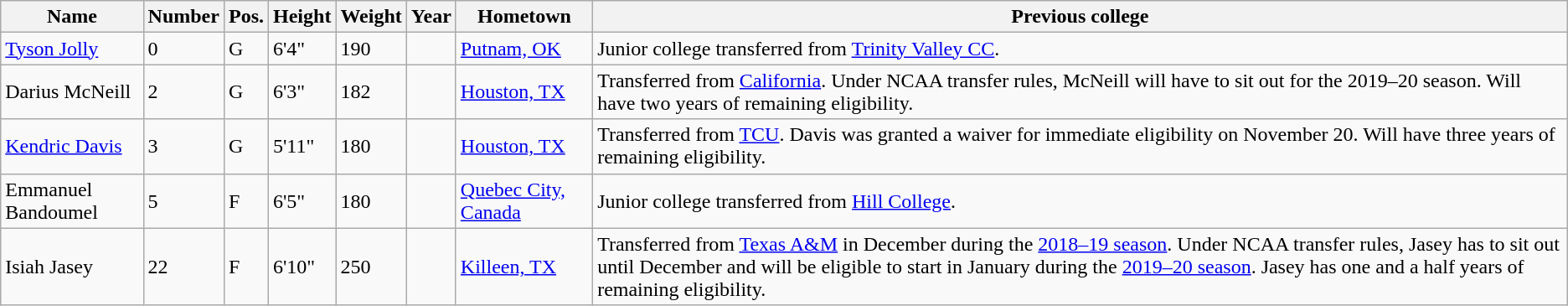<table class="wikitable sortable" border="1">
<tr>
<th>Name</th>
<th>Number</th>
<th>Pos.</th>
<th>Height</th>
<th>Weight</th>
<th>Year</th>
<th>Hometown</th>
<th class="unsortable">Previous college</th>
</tr>
<tr>
<td><a href='#'>Tyson Jolly</a></td>
<td>0</td>
<td>G</td>
<td>6'4"</td>
<td>190</td>
<td></td>
<td><a href='#'>Putnam, OK</a></td>
<td>Junior college transferred from <a href='#'>Trinity Valley CC</a>.</td>
</tr>
<tr>
<td>Darius McNeill</td>
<td>2</td>
<td>G</td>
<td>6'3"</td>
<td>182</td>
<td></td>
<td><a href='#'>Houston, TX</a></td>
<td>Transferred from <a href='#'>California</a>. Under NCAA transfer rules, McNeill will have to sit out for the 2019–20 season. Will have two years of remaining eligibility.</td>
</tr>
<tr>
<td><a href='#'>Kendric Davis</a></td>
<td>3</td>
<td>G</td>
<td>5'11"</td>
<td>180</td>
<td></td>
<td><a href='#'>Houston, TX</a></td>
<td>Transferred from <a href='#'>TCU</a>. Davis was granted a waiver for immediate eligibility on November 20. Will have three years of remaining eligibility.</td>
</tr>
<tr>
<td>Emmanuel Bandoumel</td>
<td>5</td>
<td>F</td>
<td>6'5"</td>
<td>180</td>
<td></td>
<td><a href='#'>Quebec City, Canada</a></td>
<td>Junior college transferred from <a href='#'>Hill College</a>.</td>
</tr>
<tr>
<td>Isiah Jasey</td>
<td>22</td>
<td>F</td>
<td>6'10"</td>
<td>250</td>
<td></td>
<td><a href='#'>Killeen, TX</a></td>
<td>Transferred from <a href='#'>Texas A&M</a> in December during the <a href='#'>2018–19 season</a>. Under NCAA transfer rules, Jasey has to sit out until December and will be eligible to start in January during the <a href='#'>2019–20 season</a>. Jasey has one and a half years of remaining eligibility.</td>
</tr>
</table>
